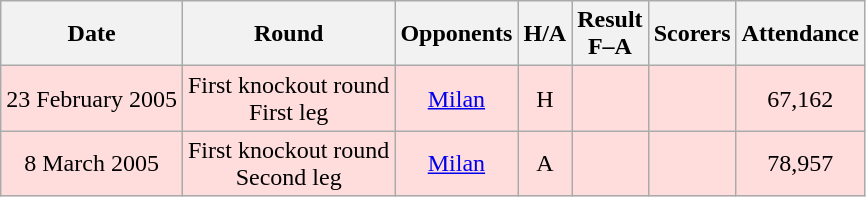<table class="wikitable" style="text-align:center">
<tr>
<th>Date</th>
<th>Round</th>
<th>Opponents</th>
<th>H/A</th>
<th>Result<br>F–A</th>
<th>Scorers</th>
<th>Attendance</th>
</tr>
<tr style="background:#fdd">
<td>23 February 2005</td>
<td>First knockout round<br>First leg</td>
<td><a href='#'>Milan</a></td>
<td>H</td>
<td></td>
<td></td>
<td>67,162</td>
</tr>
<tr style="background:#fdd">
<td>8 March 2005</td>
<td>First knockout round<br>Second leg</td>
<td><a href='#'>Milan</a></td>
<td>A</td>
<td></td>
<td></td>
<td>78,957</td>
</tr>
</table>
